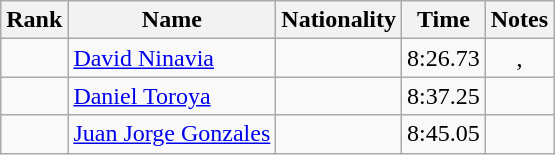<table class="wikitable sortable" style="text-align:center">
<tr>
<th>Rank</th>
<th>Name</th>
<th>Nationality</th>
<th>Time</th>
<th>Notes</th>
</tr>
<tr>
<td></td>
<td align=left><a href='#'>David Ninavia</a></td>
<td align=left></td>
<td>8:26.73</td>
<td>, </td>
</tr>
<tr>
<td></td>
<td align=left><a href='#'>Daniel Toroya</a></td>
<td align=left></td>
<td>8:37.25</td>
<td></td>
</tr>
<tr>
<td></td>
<td align=left><a href='#'>Juan Jorge Gonzales</a></td>
<td align=left></td>
<td>8:45.05</td>
<td></td>
</tr>
</table>
